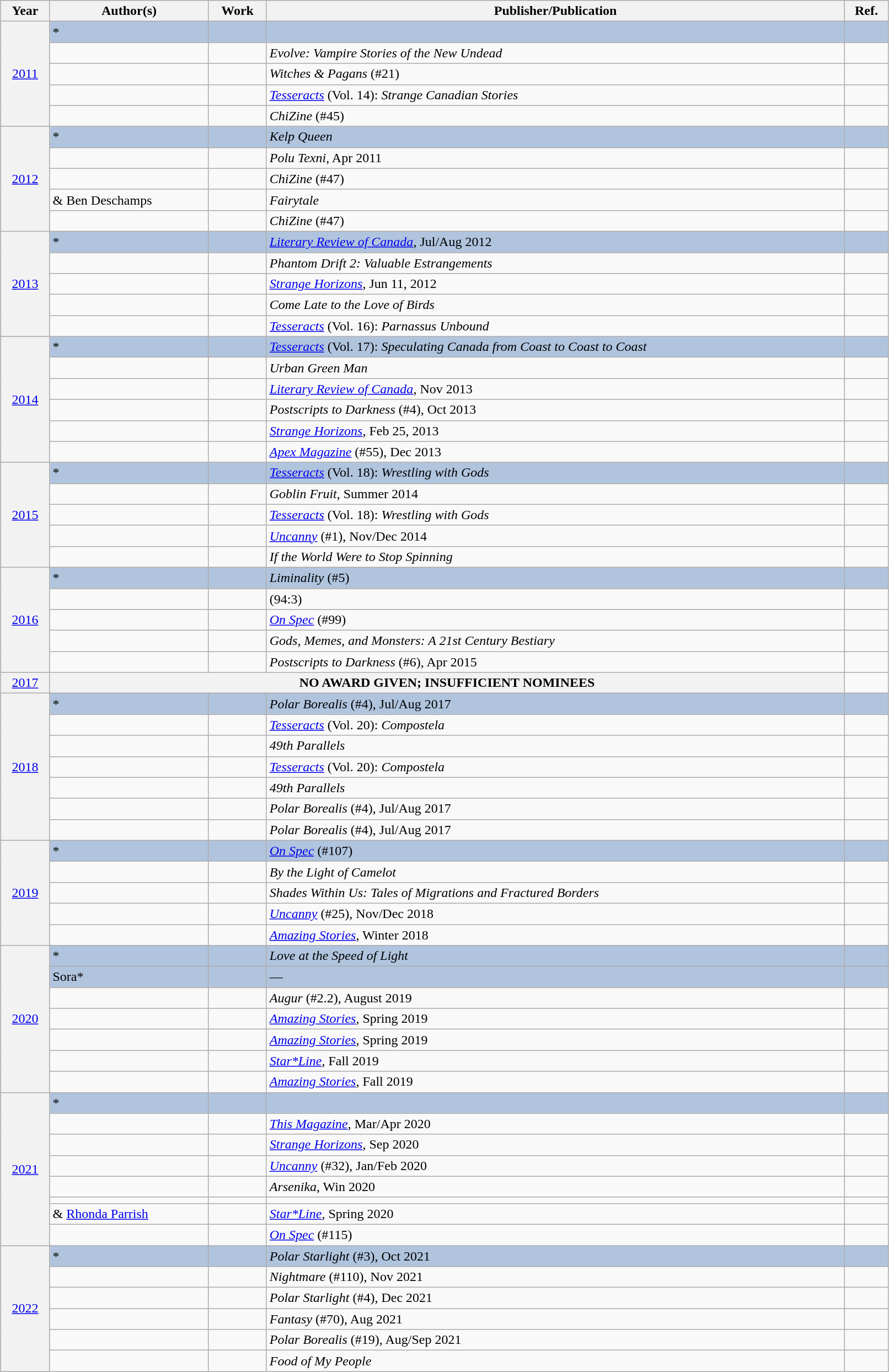<table class="sortable wikitable" width="85%" cellpadding="5" style="margin: 1em auto 1em auto">
<tr>
<th scope="col">Year</th>
<th scope="col">Author(s)</th>
<th scope="col">Work</th>
<th scope="col">Publisher/Publication</th>
<th class="unsortable">Ref.</th>
</tr>
<tr style="background:#B0C4DE;">
<th rowspan="5" scope="row" align="center" style="font-weight:normal;"><a href='#'>2011</a></th>
<td>*</td>
<td></td>
<td></td>
<td align="center"></td>
</tr>
<tr>
<td></td>
<td></td>
<td><em>Evolve: Vampire Stories of the New Undead</em></td>
<td align="center"></td>
</tr>
<tr>
<td></td>
<td></td>
<td><em>Witches & Pagans</em> (#21)</td>
<td align="center"></td>
</tr>
<tr>
<td></td>
<td></td>
<td><a href='#'><em>Tesseracts</em></a> (Vol. 14): <em>Strange Canadian Stories</em></td>
<td align="center"></td>
</tr>
<tr>
<td></td>
<td></td>
<td><em>ChiZine</em> (#45)</td>
<td align="center"></td>
</tr>
<tr style="background:#B0C4DE;">
<th rowspan="5" scope="row" align="center" style="font-weight:normal;"><a href='#'>2012</a></th>
<td>*</td>
<td></td>
<td><em>Kelp Queen</em></td>
<td align="center"></td>
</tr>
<tr>
<td></td>
<td></td>
<td><em>Polu Texni</em>, Apr 2011</td>
<td align="center"></td>
</tr>
<tr>
<td></td>
<td></td>
<td><em>ChiZine</em> (#47)</td>
<td align="center"></td>
</tr>
<tr>
<td> & Ben Deschamps</td>
<td></td>
<td><em>Fairytale</em></td>
<td align="center"></td>
</tr>
<tr>
<td></td>
<td></td>
<td><em>ChiZine</em> (#47)</td>
<td align="center"></td>
</tr>
<tr style="background:#B0C4DE;">
<th rowspan="5" scope="row" align="center" style="font-weight:normal;"><a href='#'>2013</a></th>
<td>*</td>
<td></td>
<td><em><a href='#'>Literary Review of Canada</a></em>, Jul/Aug 2012</td>
<td align="center"></td>
</tr>
<tr>
<td></td>
<td></td>
<td><em>Phantom Drift 2: Valuable Estrangements</em></td>
<td align="center"></td>
</tr>
<tr>
<td></td>
<td></td>
<td><em><a href='#'>Strange Horizons</a></em>, Jun 11, 2012</td>
<td align="center"></td>
</tr>
<tr>
<td></td>
<td></td>
<td><em>Come Late to the Love of Birds</em></td>
<td align="center"></td>
</tr>
<tr>
<td></td>
<td></td>
<td><a href='#'><em>Tesseracts</em></a> (Vol. 16): <em>Parnassus Unbound</em></td>
<td align="center"></td>
</tr>
<tr style="background:#B0C4DE;">
<th rowspan="6" scope="row" align="center" style="font-weight:normal;"><a href='#'>2014</a></th>
<td>*</td>
<td></td>
<td><a href='#'><em>Tesseracts</em></a> (Vol. 17): <em>Speculating Canada from Coast to Coast to Coast</em></td>
<td align="center"></td>
</tr>
<tr>
<td></td>
<td></td>
<td><em>Urban Green Man</em></td>
<td align="center"></td>
</tr>
<tr>
<td></td>
<td></td>
<td><em><a href='#'>Literary Review of Canada</a></em>, Nov 2013</td>
<td align="center"></td>
</tr>
<tr>
<td></td>
<td></td>
<td><em>Postscripts to Darkness</em> (#4), Oct 2013</td>
<td align="center"></td>
</tr>
<tr>
<td></td>
<td></td>
<td><em><a href='#'>Strange Horizons</a></em>, Feb 25, 2013</td>
<td align="center"></td>
</tr>
<tr>
<td></td>
<td></td>
<td><em><a href='#'>Apex Magazine</a></em> (#55), Dec 2013</td>
<td align="center"></td>
</tr>
<tr style="background:#B0C4DE;">
<th rowspan="5" scope="row" align="center" style="font-weight:normal;"><a href='#'>2015</a></th>
<td>*</td>
<td></td>
<td><a href='#'><em>Tesseracts</em></a> (Vol. 18): <em>Wrestling with Gods</em></td>
<td align="center"></td>
</tr>
<tr>
<td></td>
<td></td>
<td><em>Goblin Fruit</em>, Summer 2014</td>
<td align="center"></td>
</tr>
<tr>
<td></td>
<td></td>
<td><a href='#'><em>Tesseracts</em></a> (Vol. 18): <em>Wrestling with Gods</em></td>
<td align="center"></td>
</tr>
<tr>
<td></td>
<td></td>
<td><a href='#'><em>Uncanny</em></a> (#1), Nov/Dec 2014</td>
<td align="center"></td>
</tr>
<tr>
<td></td>
<td></td>
<td><em>If the World Were to Stop Spinning</em></td>
<td align="center"></td>
</tr>
<tr style="background:#B0C4DE;">
<th rowspan="5" scope="row" align="center" style="font-weight:normal;"><a href='#'>2016</a></th>
<td>*</td>
<td></td>
<td><em>Liminality</em> (#5)</td>
<td align="center"></td>
</tr>
<tr>
<td></td>
<td></td>
<td> (94:3)</td>
<td align="center"></td>
</tr>
<tr>
<td></td>
<td></td>
<td><em><a href='#'>On Spec</a></em> (#99)</td>
<td align="center"></td>
</tr>
<tr>
<td></td>
<td></td>
<td><em>Gods, Memes, and Monsters: A 21st Century Bestiary</em></td>
<td align="center"></td>
</tr>
<tr>
<td></td>
<td></td>
<td><em>Postscripts to Darkness</em> (#6), Apr 2015</td>
<td align="center"></td>
</tr>
<tr>
<th align="center" style="font-weight:normal;"><a href='#'>2017</a></th>
<th colspan="3">NO AWARD GIVEN; INSUFFICIENT NOMINEES</th>
<td></td>
</tr>
<tr style="background:#B0C4DE;">
<th rowspan="7" scope="row" align="center" style="font-weight:normal;"><a href='#'>2018</a></th>
<td>*</td>
<td></td>
<td><em>Polar Borealis</em> (#4), Jul/Aug 2017</td>
<td align="center"></td>
</tr>
<tr>
<td></td>
<td></td>
<td><a href='#'><em>Tesseracts</em></a> (Vol. 20): <em>Compostela</em></td>
<td align="center"></td>
</tr>
<tr>
<td></td>
<td></td>
<td><em>49th Parallels</em></td>
<td align="center"></td>
</tr>
<tr>
<td></td>
<td></td>
<td><a href='#'><em>Tesseracts</em></a> (Vol. 20): <em>Compostela</em></td>
<td align="center"></td>
</tr>
<tr>
<td></td>
<td></td>
<td><em>49th Parallels</em></td>
<td align="center"></td>
</tr>
<tr>
<td></td>
<td></td>
<td><em>Polar Borealis</em> (#4), Jul/Aug 2017</td>
<td align="center"></td>
</tr>
<tr>
<td></td>
<td></td>
<td><em>Polar Borealis</em> (#4), Jul/Aug 2017</td>
<td align="center"></td>
</tr>
<tr style="background:#B0C4DE;">
<th rowspan="5" scope="row" align="center" style="font-weight:normal;"><a href='#'>2019</a></th>
<td>*</td>
<td></td>
<td><em><a href='#'>On Spec</a></em> (#107)</td>
<td align="center"></td>
</tr>
<tr>
<td></td>
<td></td>
<td><em>By the Light of Camelot</em></td>
<td align="center"></td>
</tr>
<tr>
<td></td>
<td></td>
<td><em>Shades Within Us: Tales of Migrations and Fractured Borders</em></td>
<td align="center"></td>
</tr>
<tr>
<td></td>
<td></td>
<td><em><a href='#'>Uncanny</a></em> (#25), Nov/Dec 2018</td>
<td align="center"></td>
</tr>
<tr>
<td></td>
<td></td>
<td><em><a href='#'>Amazing Stories</a></em>, Winter 2018</td>
<td align="center"></td>
</tr>
<tr style="background:#B0C4DE;">
<th rowspan="7" scope="row" align="center" style="font-weight:normal;"><a href='#'>2020</a></th>
<td>*</td>
<td></td>
<td><em>Love at the Speed of Light</em></td>
<td align="center"></td>
</tr>
<tr style="background:#B0C4DE;">
<td>Sora*</td>
<td></td>
<td>—</td>
<td align="center"></td>
</tr>
<tr>
<td></td>
<td></td>
<td><em>Augur</em> (#2.2), August 2019</td>
<td align="center"></td>
</tr>
<tr>
<td></td>
<td></td>
<td><em><a href='#'>Amazing Stories</a>,</em> Spring 2019</td>
<td align="center"></td>
</tr>
<tr>
<td></td>
<td></td>
<td><em><a href='#'>Amazing Stories</a>,</em> Spring 2019</td>
<td align="center"></td>
</tr>
<tr>
<td></td>
<td></td>
<td><em><a href='#'>Star*Line</a>,</em> Fall 2019</td>
<td align="center"></td>
</tr>
<tr>
<td></td>
<td></td>
<td><em><a href='#'>Amazing Stories</a>,</em> Fall 2019</td>
<td align="center"></td>
</tr>
<tr style="background:#B0C4DE;">
<th rowspan="8" scope="row" align="center" style="font-weight:normal;"><a href='#'>2021</a></th>
<td>*</td>
<td></td>
<td></td>
<td align="center"></td>
</tr>
<tr>
<td></td>
<td></td>
<td><em><a href='#'>This Magazine</a></em>, Mar/Apr 2020</td>
<td align="center"></td>
</tr>
<tr>
<td></td>
<td></td>
<td><em><a href='#'>Strange Horizons</a></em>, Sep 2020</td>
<td align="center"></td>
</tr>
<tr>
<td></td>
<td></td>
<td><em><a href='#'>Uncanny</a></em> (#32), Jan/Feb 2020</td>
<td align="center"></td>
</tr>
<tr>
<td></td>
<td></td>
<td><em>Arsenika</em>, Win 2020</td>
<td align="center"></td>
</tr>
<tr>
<td></td>
<td></td>
<td></td>
<td align="center"></td>
</tr>
<tr>
<td> & <a href='#'>Rhonda Parrish</a></td>
<td></td>
<td><em><a href='#'>Star*Line</a>,</em> Spring 2020</td>
<td align="center"></td>
</tr>
<tr>
<td></td>
<td></td>
<td><em><a href='#'>On Spec</a></em> (#115)</td>
<td align="center"></td>
</tr>
<tr style="background:#B0C4DE;">
<th rowspan="6" scope="row" align="center" style="font-weight:normal;"><a href='#'>2022</a></th>
<td>*</td>
<td></td>
<td><em>Polar Starlight</em> (#3), Oct 2021</td>
<td align="center"></td>
</tr>
<tr>
<td></td>
<td></td>
<td><em>Nightmare</em> (#110), Nov 2021</td>
<td align="center"></td>
</tr>
<tr>
<td></td>
<td></td>
<td><em>Polar Starlight</em> (#4), Dec 2021</td>
<td align="center"></td>
</tr>
<tr>
<td></td>
<td></td>
<td><em>Fantasy</em> (#70), Aug 2021</td>
<td align="center"></td>
</tr>
<tr>
<td></td>
<td></td>
<td><em>Polar Borealis</em> (#19), Aug/Sep 2021</td>
<td align="center"></td>
</tr>
<tr>
<td></td>
<td></td>
<td><em>Food of My People</em></td>
<td align="center"></td>
</tr>
</table>
